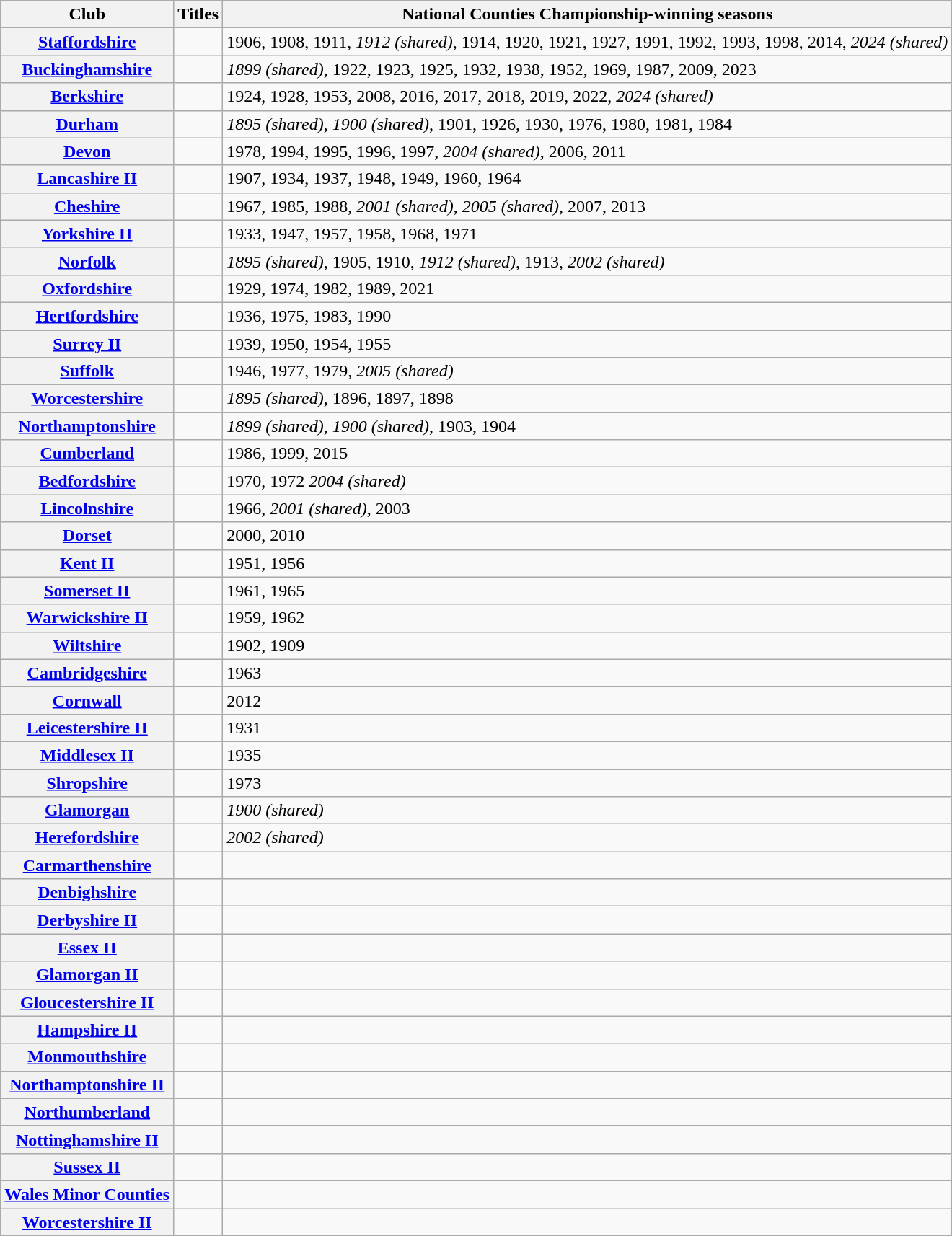<table class="wikitable sortable plainrowheaders">
<tr>
<th scope="col">Club</th>
<th scope="col">Titles</th>
<th scope="col">National Counties Championship-winning seasons</th>
</tr>
<tr>
<th scope="row"><strong><a href='#'>Staffordshire</a></strong></th>
<td align=center></td>
<td>1906, 1908, 1911, <em>1912 (shared)</em>, 1914, 1920, 1921, 1927, 1991, 1992, 1993, 1998, 2014, <em>2024 (shared)</em></td>
</tr>
<tr>
<th scope="row"><strong><a href='#'>Buckinghamshire</a></strong></th>
<td align=center></td>
<td><em>1899 (shared)</em>, 1922, 1923, 1925, 1932, 1938, 1952, 1969, 1987, 2009, 2023</td>
</tr>
<tr>
<th scope="row"><strong><a href='#'>Berkshire</a></strong></th>
<td align=center></td>
<td>1924, 1928, 1953, 2008, 2016, 2017, 2018, 2019, 2022, <em>2024 (shared)</em></td>
</tr>
<tr>
<th scope="row"><a href='#'>Durham</a></th>
<td align=center></td>
<td><em>1895 (shared)</em>, <em>1900 (shared)</em>, 1901, 1926, 1930, 1976, 1980, 1981, 1984</td>
</tr>
<tr>
<th scope="row"><strong><a href='#'>Devon</a></strong></th>
<td align=center></td>
<td>1978, 1994, 1995, 1996, 1997, <em>2004 (shared)</em>, 2006, 2011</td>
</tr>
<tr>
<th scope="row"><a href='#'>Lancashire II</a></th>
<td align=center></td>
<td>1907, 1934, 1937, 1948, 1949, 1960, 1964</td>
</tr>
<tr>
<th scope="row"><strong><a href='#'>Cheshire</a></strong></th>
<td align=center></td>
<td>1967, 1985, 1988, <em>2001 (shared)</em>, <em>2005 (shared)</em>, 2007, 2013</td>
</tr>
<tr>
<th scope="row"><a href='#'>Yorkshire II</a></th>
<td align=center></td>
<td>1933, 1947, 1957, 1958, 1968, 1971</td>
</tr>
<tr>
<th scope="row"><strong><a href='#'>Norfolk</a></strong></th>
<td align=center></td>
<td><em>1895 (shared)</em>, 1905, 1910, <em>1912 (shared)</em>, 1913, <em>2002 (shared)</em></td>
</tr>
<tr>
<th scope="row"><strong><a href='#'>Oxfordshire</a></strong></th>
<td align=center></td>
<td>1929, 1974, 1982, 1989, 2021</td>
</tr>
<tr>
<th scope="row"><strong><a href='#'>Hertfordshire</a></strong></th>
<td align=center></td>
<td>1936, 1975, 1983, 1990</td>
</tr>
<tr>
<th scope="row"><a href='#'>Surrey II</a></th>
<td align=center></td>
<td>1939, 1950, 1954, 1955</td>
</tr>
<tr>
<th scope="row"><strong><a href='#'>Suffolk</a></strong></th>
<td align=center></td>
<td>1946, 1977, 1979, <em>2005 (shared)</em></td>
</tr>
<tr>
<th scope="row"><a href='#'>Worcestershire</a></th>
<td align=center></td>
<td><em>1895 (shared)</em>, 1896, 1897, 1898</td>
</tr>
<tr>
<th scope="row"><a href='#'>Northamptonshire</a></th>
<td align=center></td>
<td><em>1899 (shared)</em>, <em>1900 (shared)</em>, 1903, 1904</td>
</tr>
<tr>
<th scope="row"><strong><a href='#'>Cumberland</a></strong></th>
<td align=center></td>
<td>1986, 1999, 2015</td>
</tr>
<tr>
<th scope="row"><strong><a href='#'>Bedfordshire</a></strong></th>
<td align=center></td>
<td>1970, 1972 <em>2004 (shared)</em></td>
</tr>
<tr>
<th scope="row"><strong><a href='#'>Lincolnshire</a></strong></th>
<td align=center></td>
<td>1966, <em>2001 (shared)</em>, 2003</td>
</tr>
<tr>
<th scope="row"><strong><a href='#'>Dorset</a></strong></th>
<td align=center></td>
<td>2000, 2010</td>
</tr>
<tr>
<th scope="row"><a href='#'>Kent II</a></th>
<td align=center></td>
<td>1951, 1956</td>
</tr>
<tr>
<th scope="row"><a href='#'>Somerset II</a></th>
<td align=center></td>
<td>1961, 1965</td>
</tr>
<tr>
<th scope="row"><a href='#'>Warwickshire II</a></th>
<td align=center></td>
<td>1959, 1962</td>
</tr>
<tr>
<th scope="row"><strong><a href='#'>Wiltshire</a></strong></th>
<td align=center></td>
<td>1902, 1909</td>
</tr>
<tr>
<th scope="row"><strong><a href='#'>Cambridgeshire</a></strong></th>
<td align=center></td>
<td>1963</td>
</tr>
<tr>
<th scope="row"><strong><a href='#'>Cornwall</a></strong></th>
<td align=center></td>
<td>2012</td>
</tr>
<tr>
<th scope="row"><a href='#'>Leicestershire II</a></th>
<td align=center></td>
<td>1931</td>
</tr>
<tr>
<th scope="row"><a href='#'>Middlesex II</a></th>
<td align=center></td>
<td>1935</td>
</tr>
<tr>
<th scope="row"><strong><a href='#'>Shropshire</a></strong></th>
<td align=center></td>
<td>1973</td>
</tr>
<tr>
<th scope="row"><a href='#'>Glamorgan</a></th>
<td align=center></td>
<td><em>1900 (shared)</em></td>
</tr>
<tr>
<th scope="row"><strong><a href='#'>Herefordshire</a></strong></th>
<td align=center></td>
<td><em>2002 (shared)</em></td>
</tr>
<tr>
<th scope="row"><a href='#'>Carmarthenshire</a></th>
<td align=center></td>
<td></td>
</tr>
<tr>
<th scope="row"><a href='#'>Denbighshire</a></th>
<td align=center></td>
<td></td>
</tr>
<tr>
<th scope="row"><a href='#'>Derbyshire II</a></th>
<td align=center></td>
<td></td>
</tr>
<tr>
<th scope="row"><a href='#'>Essex II</a></th>
<td align=center></td>
<td></td>
</tr>
<tr>
<th scope="row"><a href='#'>Glamorgan II</a></th>
<td align=center></td>
<td></td>
</tr>
<tr>
<th scope="row"><a href='#'>Gloucestershire II</a></th>
<td align=center></td>
<td></td>
</tr>
<tr>
<th scope="row"><a href='#'>Hampshire II</a></th>
<td align=center></td>
<td></td>
</tr>
<tr>
<th scope="row"><a href='#'>Monmouthshire</a></th>
<td align=center></td>
<td></td>
</tr>
<tr>
<th scope="row"><a href='#'>Northamptonshire II</a></th>
<td align=center></td>
<td></td>
</tr>
<tr>
<th scope="row"><strong><a href='#'>Northumberland</a></strong></th>
<td align=center></td>
<td></td>
</tr>
<tr>
<th scope="row"><a href='#'>Nottinghamshire II</a></th>
<td align=center></td>
<td></td>
</tr>
<tr>
<th scope="row"><a href='#'>Sussex II</a></th>
<td align=center></td>
<td></td>
</tr>
<tr>
<th scope="row"><strong><a href='#'>Wales Minor Counties</a></strong></th>
<td align=center></td>
<td></td>
</tr>
<tr>
<th scope="row"><a href='#'>Worcestershire II</a></th>
<td align=center></td>
<td></td>
</tr>
<tr>
</tr>
</table>
